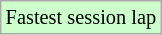<table class="wikitable" style="font-size: 85%;">
<tr style="background:#ccffcc;">
<td>Fastest session lap</td>
</tr>
</table>
